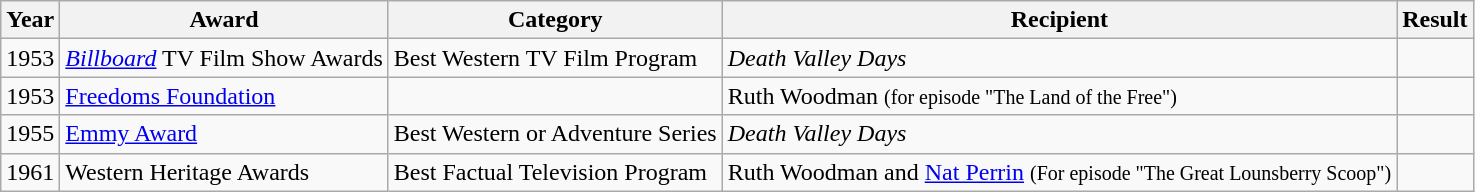<table class="wikitable">
<tr>
<th>Year</th>
<th>Award</th>
<th>Category</th>
<th>Recipient</th>
<th>Result</th>
</tr>
<tr>
<td>1953</td>
<td><a href='#'><em>Billboard</em></a> TV Film Show Awards</td>
<td>Best Western TV Film Program</td>
<td><em>Death Valley Days</em></td>
<td></td>
</tr>
<tr>
<td>1953</td>
<td><a href='#'>Freedoms Foundation</a></td>
<td> </td>
<td>Ruth Woodman <small>(for episode "The Land of the Free")</small></td>
<td></td>
</tr>
<tr>
<td>1955</td>
<td><a href='#'>Emmy Award</a></td>
<td>Best Western or Adventure Series</td>
<td><em>Death Valley Days</em></td>
<td></td>
</tr>
<tr>
<td>1961</td>
<td>Western Heritage Awards</td>
<td>Best Factual Television Program</td>
<td>Ruth Woodman and <a href='#'>Nat Perrin</a> <small>(For episode "The Great Lounsberry Scoop")</small></td>
<td></td>
</tr>
</table>
